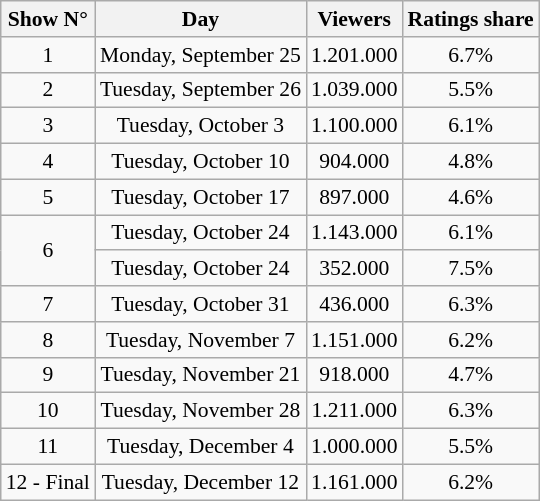<table class="wikitable sortable centre" style="text-align:center;font-size:90%;">
<tr>
<th>Show N°</th>
<th>Day</th>
<th>Viewers</th>
<th>Ratings share</th>
</tr>
<tr>
<td>1</td>
<td>Monday, September 25</td>
<td>1.201.000</td>
<td>6.7%</td>
</tr>
<tr>
<td>2</td>
<td>Tuesday, September 26</td>
<td>1.039.000</td>
<td>5.5%</td>
</tr>
<tr>
<td>3</td>
<td>Tuesday, October 3</td>
<td>1.100.000</td>
<td>6.1%</td>
</tr>
<tr>
<td>4</td>
<td>Tuesday, October 10</td>
<td>904.000</td>
<td>4.8%</td>
</tr>
<tr>
<td>5</td>
<td>Tuesday, October 17</td>
<td>897.000</td>
<td>4.6%</td>
</tr>
<tr>
<td rowspan=2>6</td>
<td>Tuesday, October 24</td>
<td>1.143.000</td>
<td>6.1%</td>
</tr>
<tr>
<td>Tuesday, October 24</td>
<td>352.000</td>
<td>7.5%</td>
</tr>
<tr>
<td>7</td>
<td>Tuesday, October 31</td>
<td>436.000</td>
<td>6.3%</td>
</tr>
<tr>
<td>8</td>
<td>Tuesday, November 7</td>
<td>1.151.000</td>
<td>6.2%</td>
</tr>
<tr>
<td>9</td>
<td>Tuesday, November 21</td>
<td>918.000</td>
<td>4.7%</td>
</tr>
<tr>
<td>10</td>
<td>Tuesday, November 28</td>
<td>1.211.000</td>
<td>6.3%</td>
</tr>
<tr>
<td>11</td>
<td>Tuesday, December 4</td>
<td>1.000.000</td>
<td>5.5%</td>
</tr>
<tr>
<td>12 - Final</td>
<td>Tuesday, December 12</td>
<td>1.161.000</td>
<td>6.2%</td>
</tr>
</table>
